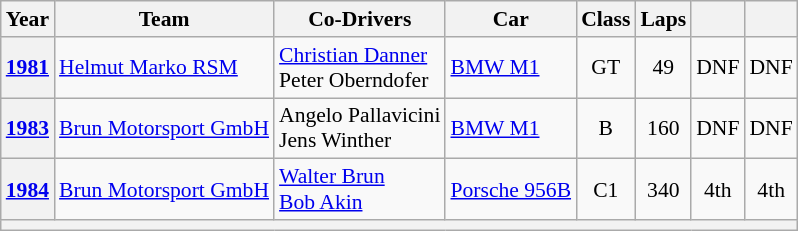<table class="wikitable" style="text-align:center; font-size:90%">
<tr>
<th>Year</th>
<th>Team</th>
<th>Co-Drivers</th>
<th>Car</th>
<th>Class</th>
<th>Laps</th>
<th></th>
<th></th>
</tr>
<tr>
<th><a href='#'>1981</a></th>
<td align="left"> <a href='#'>Helmut Marko RSM</a></td>
<td align="left"> <a href='#'>Christian Danner</a><br> Peter Oberndofer</td>
<td align="left"><a href='#'>BMW M1</a></td>
<td>GT</td>
<td>49</td>
<td>DNF</td>
<td>DNF</td>
</tr>
<tr>
<th><a href='#'>1983</a></th>
<td align="left"> <a href='#'>Brun Motorsport GmbH</a></td>
<td align="left"> Angelo Pallavicini<br> Jens Winther</td>
<td align="left"><a href='#'>BMW M1</a></td>
<td>B</td>
<td>160</td>
<td>DNF</td>
<td>DNF</td>
</tr>
<tr>
<th><a href='#'>1984</a></th>
<td align="left"> <a href='#'>Brun Motorsport GmbH</a></td>
<td align="left"> <a href='#'>Walter Brun</a><br> <a href='#'>Bob Akin</a></td>
<td align="left"><a href='#'>Porsche 956B</a></td>
<td>C1</td>
<td>340</td>
<td>4th</td>
<td>4th</td>
</tr>
<tr>
<th colspan="8"></th>
</tr>
</table>
